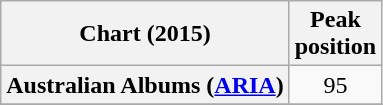<table class="wikitable sortable plainrowheaders" style="text-align:center">
<tr>
<th scope="col">Chart (2015)</th>
<th scope="col">Peak<br>position</th>
</tr>
<tr>
<th scope="row">Australian Albums (<a href='#'>ARIA</a>)</th>
<td>95</td>
</tr>
<tr>
</tr>
</table>
